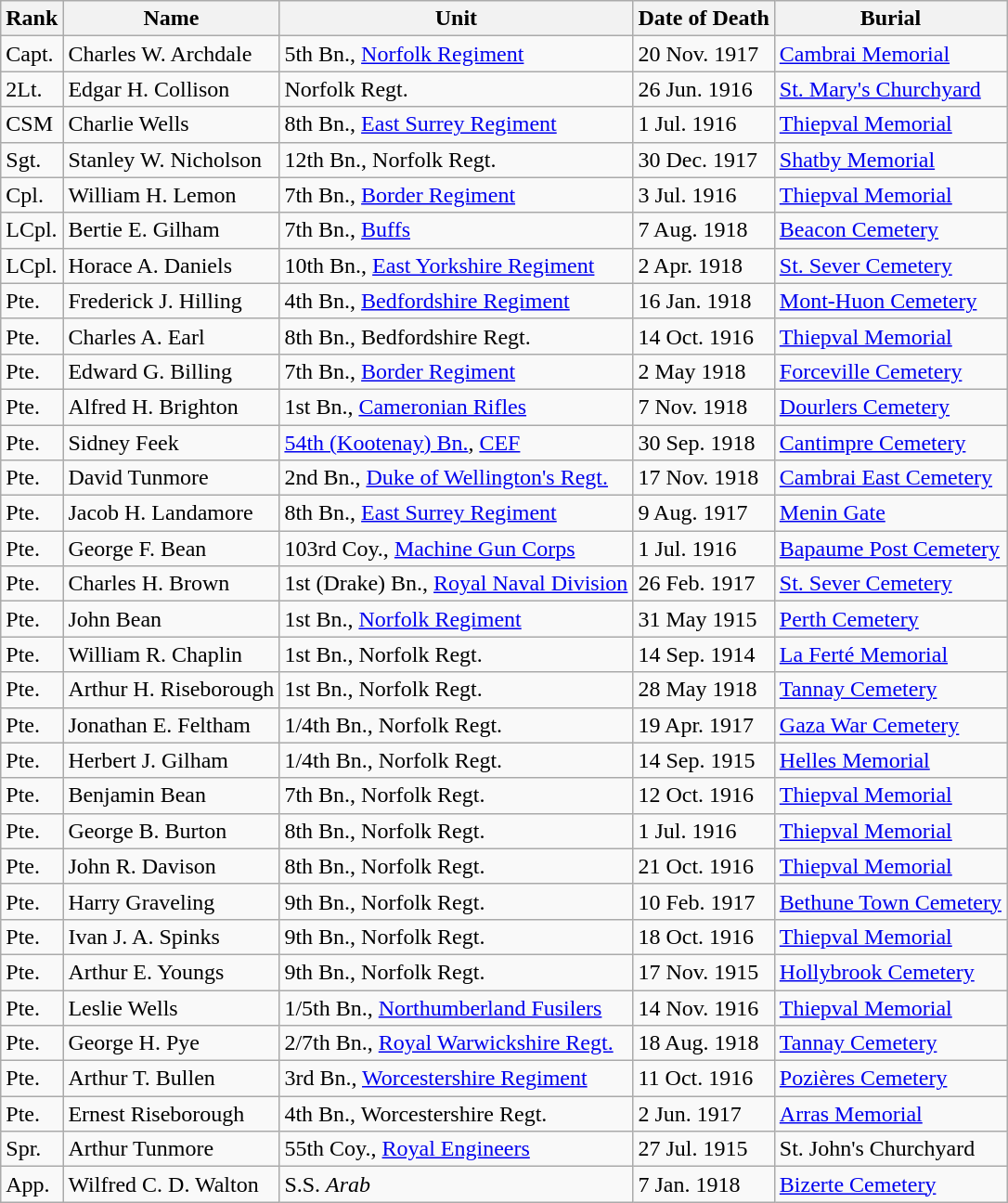<table class="wikitable">
<tr>
<th>Rank</th>
<th>Name</th>
<th>Unit</th>
<th>Date of Death</th>
<th>Burial</th>
</tr>
<tr>
<td>Capt.</td>
<td>Charles W. Archdale</td>
<td>5th Bn., <a href='#'>Norfolk Regiment</a></td>
<td>20 Nov. 1917</td>
<td><a href='#'>Cambrai Memorial</a></td>
</tr>
<tr>
<td>2Lt.</td>
<td>Edgar H. Collison</td>
<td>Norfolk Regt.</td>
<td>26 Jun. 1916</td>
<td><a href='#'>St. Mary's Churchyard</a></td>
</tr>
<tr>
<td>CSM</td>
<td>Charlie Wells</td>
<td>8th Bn., <a href='#'>East Surrey Regiment</a></td>
<td>1 Jul. 1916</td>
<td><a href='#'>Thiepval Memorial</a></td>
</tr>
<tr>
<td>Sgt.</td>
<td>Stanley W. Nicholson</td>
<td>12th Bn., Norfolk Regt.</td>
<td>30 Dec. 1917</td>
<td><a href='#'>Shatby Memorial</a></td>
</tr>
<tr>
<td>Cpl.</td>
<td>William H. Lemon</td>
<td>7th Bn., <a href='#'>Border Regiment</a></td>
<td>3 Jul. 1916</td>
<td><a href='#'>Thiepval Memorial</a></td>
</tr>
<tr>
<td>LCpl.</td>
<td>Bertie E. Gilham</td>
<td>7th Bn., <a href='#'>Buffs</a></td>
<td>7 Aug. 1918</td>
<td><a href='#'>Beacon Cemetery</a></td>
</tr>
<tr>
<td>LCpl.</td>
<td>Horace A. Daniels</td>
<td>10th Bn., <a href='#'>East Yorkshire Regiment</a></td>
<td>2 Apr. 1918</td>
<td><a href='#'>St. Sever Cemetery</a></td>
</tr>
<tr>
<td>Pte.</td>
<td>Frederick J. Hilling</td>
<td>4th Bn., <a href='#'>Bedfordshire Regiment</a></td>
<td>16 Jan. 1918</td>
<td><a href='#'>Mont-Huon Cemetery</a></td>
</tr>
<tr>
<td>Pte.</td>
<td>Charles A. Earl</td>
<td>8th Bn., Bedfordshire Regt.</td>
<td>14 Oct. 1916</td>
<td><a href='#'>Thiepval Memorial</a></td>
</tr>
<tr>
<td>Pte.</td>
<td>Edward G. Billing</td>
<td>7th Bn., <a href='#'>Border Regiment</a></td>
<td>2 May 1918</td>
<td><a href='#'>Forceville Cemetery</a></td>
</tr>
<tr>
<td>Pte.</td>
<td>Alfred H. Brighton</td>
<td>1st Bn., <a href='#'>Cameronian Rifles</a></td>
<td>7 Nov. 1918</td>
<td><a href='#'>Dourlers Cemetery</a></td>
</tr>
<tr>
<td>Pte.</td>
<td>Sidney Feek</td>
<td><a href='#'>54th (Kootenay) Bn.</a>, <a href='#'>CEF</a></td>
<td>30 Sep. 1918</td>
<td><a href='#'>Cantimpre Cemetery</a></td>
</tr>
<tr>
<td>Pte.</td>
<td>David Tunmore</td>
<td>2nd Bn., <a href='#'>Duke of Wellington's Regt.</a></td>
<td>17 Nov. 1918</td>
<td><a href='#'>Cambrai East Cemetery</a></td>
</tr>
<tr>
<td>Pte.</td>
<td>Jacob H. Landamore</td>
<td>8th Bn., <a href='#'>East Surrey Regiment</a></td>
<td>9 Aug. 1917</td>
<td><a href='#'>Menin Gate</a></td>
</tr>
<tr>
<td>Pte.</td>
<td>George F. Bean</td>
<td>103rd Coy., <a href='#'>Machine Gun Corps</a></td>
<td>1 Jul. 1916</td>
<td><a href='#'>Bapaume Post Cemetery</a></td>
</tr>
<tr>
<td>Pte.</td>
<td>Charles H. Brown</td>
<td>1st (Drake) Bn., <a href='#'>Royal Naval Division</a></td>
<td>26 Feb. 1917</td>
<td><a href='#'>St. Sever Cemetery</a></td>
</tr>
<tr>
<td>Pte.</td>
<td>John Bean</td>
<td>1st Bn., <a href='#'>Norfolk Regiment</a></td>
<td>31 May 1915</td>
<td><a href='#'>Perth Cemetery</a></td>
</tr>
<tr>
<td>Pte.</td>
<td>William R. Chaplin</td>
<td>1st Bn., Norfolk Regt.</td>
<td>14 Sep. 1914</td>
<td><a href='#'>La Ferté Memorial</a></td>
</tr>
<tr>
<td>Pte.</td>
<td>Arthur H. Riseborough</td>
<td>1st Bn., Norfolk Regt.</td>
<td>28 May 1918</td>
<td><a href='#'>Tannay Cemetery</a></td>
</tr>
<tr>
<td>Pte.</td>
<td>Jonathan E. Feltham</td>
<td>1/4th Bn., Norfolk Regt.</td>
<td>19 Apr. 1917</td>
<td><a href='#'>Gaza War Cemetery</a></td>
</tr>
<tr>
<td>Pte.</td>
<td>Herbert J. Gilham</td>
<td>1/4th Bn., Norfolk Regt.</td>
<td>14 Sep. 1915</td>
<td><a href='#'>Helles Memorial</a></td>
</tr>
<tr>
<td>Pte.</td>
<td>Benjamin Bean</td>
<td>7th Bn., Norfolk Regt.</td>
<td>12 Oct. 1916</td>
<td><a href='#'>Thiepval Memorial</a></td>
</tr>
<tr>
<td>Pte.</td>
<td>George B. Burton</td>
<td>8th Bn., Norfolk Regt.</td>
<td>1 Jul. 1916</td>
<td><a href='#'>Thiepval Memorial</a></td>
</tr>
<tr>
<td>Pte.</td>
<td>John R. Davison</td>
<td>8th Bn., Norfolk Regt.</td>
<td>21 Oct. 1916</td>
<td><a href='#'>Thiepval Memorial</a></td>
</tr>
<tr>
<td>Pte.</td>
<td>Harry Graveling</td>
<td>9th Bn., Norfolk Regt.</td>
<td>10 Feb. 1917</td>
<td><a href='#'>Bethune Town Cemetery</a></td>
</tr>
<tr>
<td>Pte.</td>
<td>Ivan J. A. Spinks</td>
<td>9th Bn., Norfolk Regt.</td>
<td>18 Oct. 1916</td>
<td><a href='#'>Thiepval Memorial</a></td>
</tr>
<tr>
<td>Pte.</td>
<td>Arthur E. Youngs</td>
<td>9th Bn., Norfolk Regt.</td>
<td>17 Nov. 1915</td>
<td><a href='#'>Hollybrook Cemetery</a></td>
</tr>
<tr>
<td>Pte.</td>
<td>Leslie Wells</td>
<td>1/5th Bn., <a href='#'>Northumberland Fusilers</a></td>
<td>14 Nov. 1916</td>
<td><a href='#'>Thiepval Memorial</a></td>
</tr>
<tr>
<td>Pte.</td>
<td>George H. Pye</td>
<td>2/7th Bn., <a href='#'>Royal Warwickshire Regt.</a></td>
<td>18 Aug. 1918</td>
<td><a href='#'>Tannay Cemetery</a></td>
</tr>
<tr>
<td>Pte.</td>
<td>Arthur T. Bullen</td>
<td>3rd Bn., <a href='#'>Worcestershire Regiment</a></td>
<td>11 Oct. 1916</td>
<td><a href='#'>Pozières Cemetery</a></td>
</tr>
<tr>
<td>Pte.</td>
<td>Ernest Riseborough</td>
<td>4th Bn., Worcestershire Regt.</td>
<td>2 Jun. 1917</td>
<td><a href='#'>Arras Memorial</a></td>
</tr>
<tr>
<td>Spr.</td>
<td>Arthur Tunmore</td>
<td>55th Coy., <a href='#'>Royal Engineers</a></td>
<td>27 Jul. 1915</td>
<td>St. John's Churchyard</td>
</tr>
<tr>
<td>App.</td>
<td>Wilfred C. D. Walton</td>
<td>S.S. <em>Arab</em></td>
<td>7 Jan. 1918</td>
<td><a href='#'>Bizerte Cemetery</a></td>
</tr>
</table>
